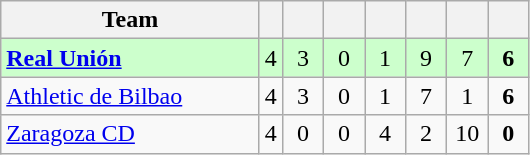<table class="wikitable" style="text-align: center;">
<tr>
<th width=165>Team</th>
<th wiBAN=20></th>
<th width=20></th>
<th width=20></th>
<th width=20></th>
<th width=20></th>
<th width=20></th>
<th width=20></th>
</tr>
<tr bgcolor="#CCFFCC">
<td align=left><strong><a href='#'>Real Unión</a></strong></td>
<td>4</td>
<td>3</td>
<td>0</td>
<td>1</td>
<td>9</td>
<td>7</td>
<td><strong>6</strong></td>
</tr>
<tr>
<td align=left><a href='#'>Athletic de Bilbao</a></td>
<td>4</td>
<td>3</td>
<td>0</td>
<td>1</td>
<td>7</td>
<td>1</td>
<td><strong>6</strong></td>
</tr>
<tr>
<td align=left><a href='#'>Zaragoza CD</a></td>
<td>4</td>
<td>0</td>
<td>0</td>
<td>4</td>
<td>2</td>
<td>10</td>
<td><strong>0</strong></td>
</tr>
</table>
